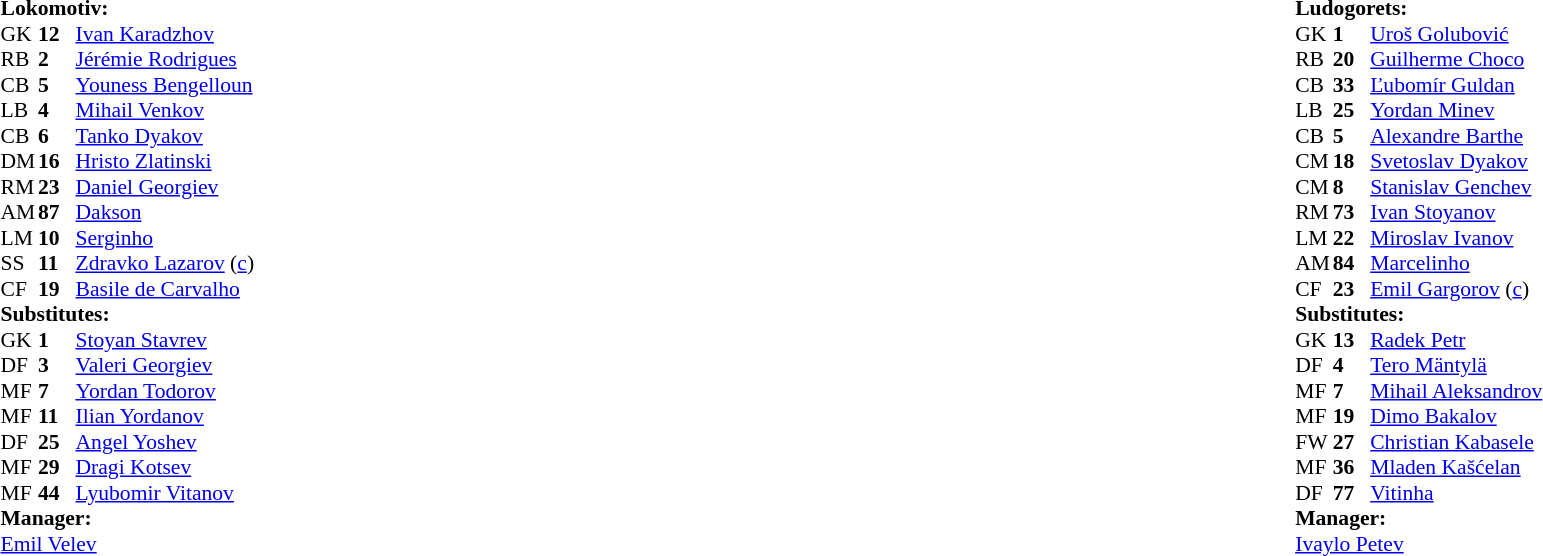<table width="100%">
<tr>
<td valign="top" width="50%"><br><table style="font-size: 90%" cellspacing="0" cellpadding="0">
<tr>
<td colspan="4"><strong>Lokomotiv:</strong></td>
</tr>
<tr>
<th width="25"></th>
<th width="25"></th>
</tr>
<tr>
<td>GK</td>
<td><strong>12</strong></td>
<td> <a href='#'>Ivan Karadzhov</a></td>
</tr>
<tr>
<td>RB</td>
<td><strong>2</strong></td>
<td> <a href='#'>Jérémie Rodrigues</a></td>
<td></td>
</tr>
<tr>
<td>CB</td>
<td><strong>5</strong></td>
<td> <a href='#'>Youness Bengelloun</a></td>
<td></td>
</tr>
<tr>
<td>LB</td>
<td><strong>4</strong></td>
<td> <a href='#'>Mihail Venkov</a></td>
</tr>
<tr>
<td>CB</td>
<td><strong>6</strong></td>
<td> <a href='#'>Tanko Dyakov</a></td>
<td></td>
<td></td>
</tr>
<tr>
<td>DM</td>
<td><strong>16</strong></td>
<td> <a href='#'>Hristo Zlatinski</a></td>
<td></td>
<td></td>
</tr>
<tr>
<td>RM</td>
<td><strong>23</strong></td>
<td> <a href='#'>Daniel Georgiev</a></td>
</tr>
<tr>
<td>AM</td>
<td><strong>87</strong></td>
<td> <a href='#'>Dakson</a></td>
<td></td>
<td></td>
</tr>
<tr>
<td>LM</td>
<td><strong>10</strong></td>
<td> <a href='#'>Serginho</a></td>
<td></td>
</tr>
<tr>
<td>SS</td>
<td><strong>11</strong></td>
<td> <a href='#'>Zdravko Lazarov</a> (<a href='#'>c</a>)</td>
<td></td>
</tr>
<tr>
<td>CF</td>
<td><strong>19</strong></td>
<td> <a href='#'>Basile de Carvalho</a></td>
</tr>
<tr>
<td colspan=4><strong>Substitutes:</strong></td>
</tr>
<tr>
<td>GK</td>
<td><strong>1</strong></td>
<td> <a href='#'>Stoyan Stavrev</a></td>
</tr>
<tr>
<td>DF</td>
<td><strong>3</strong></td>
<td> <a href='#'>Valeri Georgiev</a></td>
</tr>
<tr>
<td>MF</td>
<td><strong>7</strong></td>
<td> <a href='#'>Yordan Todorov</a></td>
<td></td>
<td></td>
</tr>
<tr>
<td>MF</td>
<td><strong>11</strong></td>
<td> <a href='#'>Ilian Yordanov</a></td>
</tr>
<tr>
<td>DF</td>
<td><strong>25</strong></td>
<td> <a href='#'>Angel Yoshev</a></td>
<td></td>
<td></td>
</tr>
<tr>
<td>MF</td>
<td><strong>29</strong></td>
<td> <a href='#'>Dragi Kotsev</a></td>
</tr>
<tr>
<td>MF</td>
<td><strong>44</strong></td>
<td> <a href='#'>Lyubomir Vitanov</a></td>
<td></td>
<td></td>
</tr>
<tr>
<td colspan=4><strong>Manager:</strong></td>
</tr>
<tr>
<td colspan="4"> <a href='#'>Emil Velev</a></td>
</tr>
</table>
</td>
<td valign="top"></td>
<td valign="top" width="50%"><br><table style="font-size: 90%" cellspacing="0" cellpadding="0" align=center>
<tr>
<td colspan="4"><strong>Ludogorets:</strong></td>
</tr>
<tr>
<th width="25"></th>
<th width="25"></th>
</tr>
<tr>
<td>GK</td>
<td><strong>1</strong></td>
<td> <a href='#'>Uroš Golubović</a></td>
</tr>
<tr>
<td>RB</td>
<td><strong>20</strong></td>
<td> <a href='#'>Guilherme Choco</a></td>
</tr>
<tr>
<td>CB</td>
<td><strong>33</strong></td>
<td> <a href='#'>Ľubomír Guldan</a></td>
<td></td>
</tr>
<tr>
<td>LB</td>
<td><strong>25</strong></td>
<td> <a href='#'>Yordan Minev</a></td>
<td></td>
</tr>
<tr>
<td>CB</td>
<td><strong>5</strong></td>
<td> <a href='#'>Alexandre Barthe</a></td>
</tr>
<tr>
<td>CM</td>
<td><strong>18</strong></td>
<td> <a href='#'>Svetoslav Dyakov</a></td>
</tr>
<tr>
<td>CM</td>
<td><strong>8</strong></td>
<td> <a href='#'>Stanislav Genchev</a></td>
</tr>
<tr>
<td>RM</td>
<td><strong>73</strong></td>
<td> <a href='#'>Ivan Stoyanov</a></td>
<td></td>
<td></td>
</tr>
<tr>
<td>LM</td>
<td><strong>22</strong></td>
<td> <a href='#'>Miroslav Ivanov</a></td>
<td></td>
<td></td>
</tr>
<tr>
<td>AM</td>
<td><strong>84</strong></td>
<td> <a href='#'>Marcelinho</a></td>
</tr>
<tr>
<td>CF</td>
<td><strong>23</strong></td>
<td> <a href='#'>Emil Gargorov</a> (<a href='#'>c</a>)</td>
</tr>
<tr>
<td colspan=4><strong>Substitutes:</strong></td>
</tr>
<tr>
<td>GK</td>
<td><strong>13</strong></td>
<td> <a href='#'>Radek Petr</a></td>
</tr>
<tr>
<td>DF</td>
<td><strong>4</strong></td>
<td> <a href='#'>Tero Mäntylä</a></td>
</tr>
<tr>
<td>MF</td>
<td><strong>7</strong></td>
<td> <a href='#'>Mihail Aleksandrov</a></td>
<td></td>
<td></td>
</tr>
<tr>
<td>MF</td>
<td><strong>19</strong></td>
<td> <a href='#'>Dimo Bakalov</a></td>
<td></td>
<td></td>
</tr>
<tr>
<td>FW</td>
<td><strong>27</strong></td>
<td> <a href='#'>Christian Kabasele</a></td>
</tr>
<tr>
<td>MF</td>
<td><strong>36</strong></td>
<td> <a href='#'>Mladen Kašćelan</a></td>
</tr>
<tr>
<td>DF</td>
<td><strong>77</strong></td>
<td> <a href='#'>Vitinha</a></td>
</tr>
<tr>
<td colspan=4><strong>Manager:</strong></td>
</tr>
<tr>
<td colspan="4"> <a href='#'>Ivaylo Petev</a></td>
</tr>
</table>
</td>
</tr>
</table>
